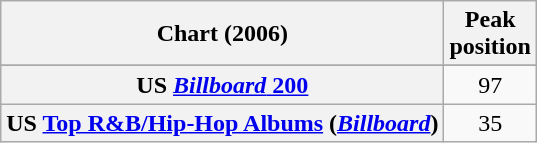<table class="wikitable sortable plainrowheaders" style="text-align:center">
<tr>
<th scope="col">Chart (2006)</th>
<th scope="col">Peak<br> position</th>
</tr>
<tr>
</tr>
<tr>
</tr>
<tr>
<th scope="row">US <a href='#'><em>Billboard</em> 200</a></th>
<td>97</td>
</tr>
<tr>
<th scope="row">US <a href='#'>Top R&B/Hip-Hop Albums</a> (<em><a href='#'>Billboard</a></em>)</th>
<td>35</td>
</tr>
</table>
